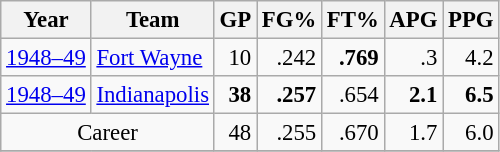<table class="wikitable sortable" style="font-size:95%; text-align:right;">
<tr>
<th>Year</th>
<th>Team</th>
<th>GP</th>
<th>FG%</th>
<th>FT%</th>
<th>APG</th>
<th>PPG</th>
</tr>
<tr>
<td style="text-align:left;"><a href='#'>1948–49</a></td>
<td style="text-align:left;"><a href='#'>Fort Wayne</a></td>
<td>10</td>
<td>.242</td>
<td><strong>.769</strong></td>
<td>.3</td>
<td>4.2</td>
</tr>
<tr>
<td style="text-align:left;"><a href='#'>1948–49</a></td>
<td style="text-align:left;"><a href='#'>Indianapolis</a></td>
<td><strong>38</strong></td>
<td><strong>.257</strong></td>
<td>.654</td>
<td><strong>2.1</strong></td>
<td><strong>6.5</strong></td>
</tr>
<tr>
<td style="text-align:center;" colspan="2">Career</td>
<td>48</td>
<td>.255</td>
<td>.670</td>
<td>1.7</td>
<td>6.0</td>
</tr>
<tr>
</tr>
</table>
